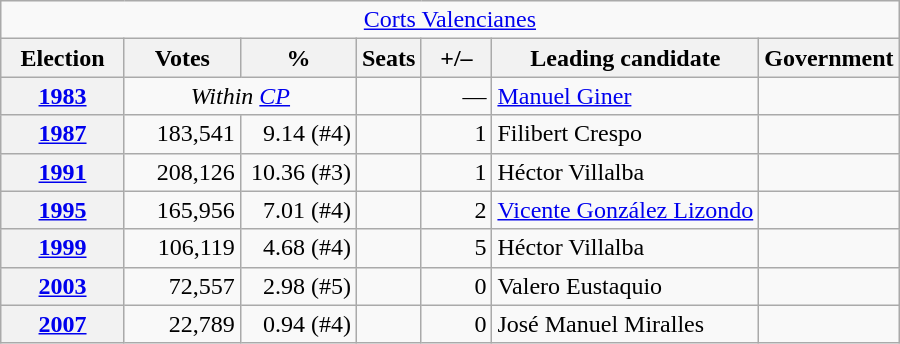<table class="wikitable" style="text-align:right;">
<tr>
<td colspan="8" align="center"><a href='#'>Corts Valencianes</a></td>
</tr>
<tr>
<th width="75">Election</th>
<th width="70">Votes</th>
<th width="70">%</th>
<th>Seats</th>
<th width="40">+/–</th>
<th>Leading candidate</th>
<th>Government</th>
</tr>
<tr>
<th><a href='#'>1983</a></th>
<td colspan="2" align="center"><em>Within <a href='#'>CP</a></em></td>
<td></td>
<td>—</td>
<td align="left"><a href='#'>Manuel Giner</a></td>
<td></td>
</tr>
<tr>
<th><a href='#'>1987</a></th>
<td>183,541</td>
<td>9.14 (#4)</td>
<td></td>
<td>1</td>
<td align="left">Filibert Crespo</td>
<td></td>
</tr>
<tr>
<th><a href='#'>1991</a></th>
<td>208,126</td>
<td>10.36 (#3)</td>
<td></td>
<td>1</td>
<td align="left">Héctor Villalba</td>
<td></td>
</tr>
<tr>
<th><a href='#'>1995</a></th>
<td>165,956</td>
<td>7.01 (#4)</td>
<td></td>
<td>2</td>
<td align="left"><a href='#'>Vicente González Lizondo</a></td>
<td></td>
</tr>
<tr>
<th><a href='#'>1999</a></th>
<td>106,119</td>
<td>4.68 (#4)</td>
<td></td>
<td>5</td>
<td align="left">Héctor Villalba</td>
<td></td>
</tr>
<tr>
<th><a href='#'>2003</a></th>
<td>72,557</td>
<td>2.98 (#5)</td>
<td></td>
<td>0</td>
<td align="left">Valero Eustaquio</td>
<td></td>
</tr>
<tr>
<th><a href='#'>2007</a></th>
<td>22,789</td>
<td>0.94 (#4)</td>
<td></td>
<td>0</td>
<td align="left">José Manuel Miralles</td>
<td></td>
</tr>
</table>
